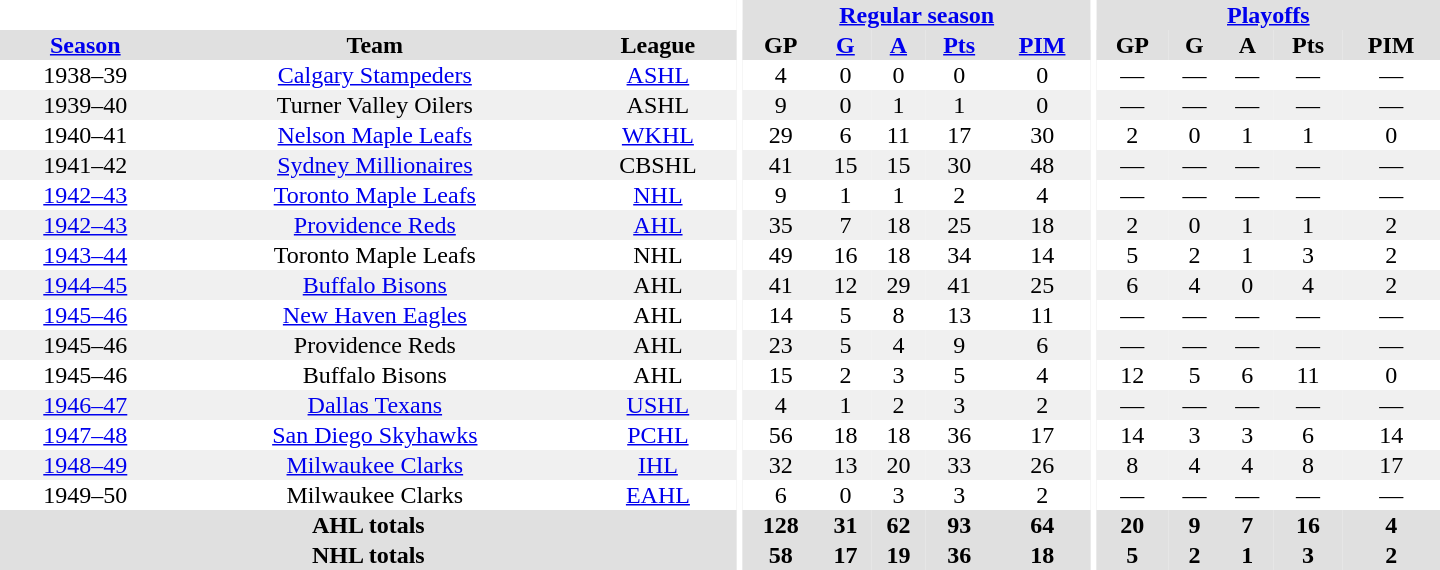<table border="0" cellpadding="1" cellspacing="0" style="text-align:center; width:60em">
<tr bgcolor="#e0e0e0">
<th colspan="3" bgcolor="#ffffff"></th>
<th rowspan="100" bgcolor="#ffffff"></th>
<th colspan="5"><a href='#'>Regular season</a></th>
<th rowspan="100" bgcolor="#ffffff"></th>
<th colspan="5"><a href='#'>Playoffs</a></th>
</tr>
<tr bgcolor="#e0e0e0">
<th><a href='#'>Season</a></th>
<th>Team</th>
<th>League</th>
<th>GP</th>
<th><a href='#'>G</a></th>
<th><a href='#'>A</a></th>
<th><a href='#'>Pts</a></th>
<th><a href='#'>PIM</a></th>
<th>GP</th>
<th>G</th>
<th>A</th>
<th>Pts</th>
<th>PIM</th>
</tr>
<tr>
<td>1938–39</td>
<td><a href='#'>Calgary Stampeders</a></td>
<td><a href='#'>ASHL</a></td>
<td>4</td>
<td>0</td>
<td>0</td>
<td>0</td>
<td>0</td>
<td>—</td>
<td>—</td>
<td>—</td>
<td>—</td>
<td>—</td>
</tr>
<tr bgcolor="#f0f0f0">
<td>1939–40</td>
<td>Turner Valley Oilers</td>
<td>ASHL</td>
<td>9</td>
<td>0</td>
<td>1</td>
<td>1</td>
<td>0</td>
<td>—</td>
<td>—</td>
<td>—</td>
<td>—</td>
<td>—</td>
</tr>
<tr>
<td>1940–41</td>
<td><a href='#'>Nelson Maple Leafs</a></td>
<td><a href='#'>WKHL</a></td>
<td>29</td>
<td>6</td>
<td>11</td>
<td>17</td>
<td>30</td>
<td>2</td>
<td>0</td>
<td>1</td>
<td>1</td>
<td>0</td>
</tr>
<tr bgcolor="#f0f0f0">
<td>1941–42</td>
<td><a href='#'>Sydney Millionaires</a></td>
<td>CBSHL</td>
<td>41</td>
<td>15</td>
<td>15</td>
<td>30</td>
<td>48</td>
<td>—</td>
<td>—</td>
<td>—</td>
<td>—</td>
<td>—</td>
</tr>
<tr>
<td><a href='#'>1942–43</a></td>
<td><a href='#'>Toronto Maple Leafs</a></td>
<td><a href='#'>NHL</a></td>
<td>9</td>
<td>1</td>
<td>1</td>
<td>2</td>
<td>4</td>
<td>—</td>
<td>—</td>
<td>—</td>
<td>—</td>
<td>—</td>
</tr>
<tr bgcolor="#f0f0f0">
<td><a href='#'>1942–43</a></td>
<td><a href='#'>Providence Reds</a></td>
<td><a href='#'>AHL</a></td>
<td>35</td>
<td>7</td>
<td>18</td>
<td>25</td>
<td>18</td>
<td>2</td>
<td>0</td>
<td>1</td>
<td>1</td>
<td>2</td>
</tr>
<tr>
<td><a href='#'>1943–44</a></td>
<td>Toronto Maple Leafs</td>
<td>NHL</td>
<td>49</td>
<td>16</td>
<td>18</td>
<td>34</td>
<td>14</td>
<td>5</td>
<td>2</td>
<td>1</td>
<td>3</td>
<td>2</td>
</tr>
<tr bgcolor="#f0f0f0">
<td><a href='#'>1944–45</a></td>
<td><a href='#'>Buffalo Bisons</a></td>
<td>AHL</td>
<td>41</td>
<td>12</td>
<td>29</td>
<td>41</td>
<td>25</td>
<td>6</td>
<td>4</td>
<td>0</td>
<td>4</td>
<td>2</td>
</tr>
<tr>
<td><a href='#'>1945–46</a></td>
<td><a href='#'>New Haven Eagles</a></td>
<td>AHL</td>
<td>14</td>
<td>5</td>
<td>8</td>
<td>13</td>
<td>11</td>
<td>—</td>
<td>—</td>
<td>—</td>
<td>—</td>
<td>—</td>
</tr>
<tr bgcolor="#f0f0f0">
<td>1945–46</td>
<td>Providence Reds</td>
<td>AHL</td>
<td>23</td>
<td>5</td>
<td>4</td>
<td>9</td>
<td>6</td>
<td>—</td>
<td>—</td>
<td>—</td>
<td>—</td>
<td>—</td>
</tr>
<tr>
<td>1945–46</td>
<td>Buffalo Bisons</td>
<td>AHL</td>
<td>15</td>
<td>2</td>
<td>3</td>
<td>5</td>
<td>4</td>
<td>12</td>
<td>5</td>
<td>6</td>
<td>11</td>
<td>0</td>
</tr>
<tr bgcolor="#f0f0f0">
<td><a href='#'>1946–47</a></td>
<td><a href='#'>Dallas Texans</a></td>
<td><a href='#'>USHL</a></td>
<td>4</td>
<td>1</td>
<td>2</td>
<td>3</td>
<td>2</td>
<td>—</td>
<td>—</td>
<td>—</td>
<td>—</td>
<td>—</td>
</tr>
<tr>
<td><a href='#'>1947–48</a></td>
<td><a href='#'>San Diego Skyhawks</a></td>
<td><a href='#'>PCHL</a></td>
<td>56</td>
<td>18</td>
<td>18</td>
<td>36</td>
<td>17</td>
<td>14</td>
<td>3</td>
<td>3</td>
<td>6</td>
<td>14</td>
</tr>
<tr bgcolor="#f0f0f0">
<td><a href='#'>1948–49</a></td>
<td><a href='#'>Milwaukee Clarks</a></td>
<td><a href='#'>IHL</a></td>
<td>32</td>
<td>13</td>
<td>20</td>
<td>33</td>
<td>26</td>
<td>8</td>
<td>4</td>
<td>4</td>
<td>8</td>
<td>17</td>
</tr>
<tr>
<td>1949–50</td>
<td>Milwaukee Clarks</td>
<td><a href='#'>EAHL</a></td>
<td>6</td>
<td>0</td>
<td>3</td>
<td>3</td>
<td>2</td>
<td>—</td>
<td>—</td>
<td>—</td>
<td>—</td>
<td>—</td>
</tr>
<tr bgcolor="#e0e0e0">
<th colspan="3">AHL totals</th>
<th>128</th>
<th>31</th>
<th>62</th>
<th>93</th>
<th>64</th>
<th>20</th>
<th>9</th>
<th>7</th>
<th>16</th>
<th>4</th>
</tr>
<tr bgcolor="#e0e0e0">
<th colspan="3">NHL totals</th>
<th>58</th>
<th>17</th>
<th>19</th>
<th>36</th>
<th>18</th>
<th>5</th>
<th>2</th>
<th>1</th>
<th>3</th>
<th>2</th>
</tr>
</table>
